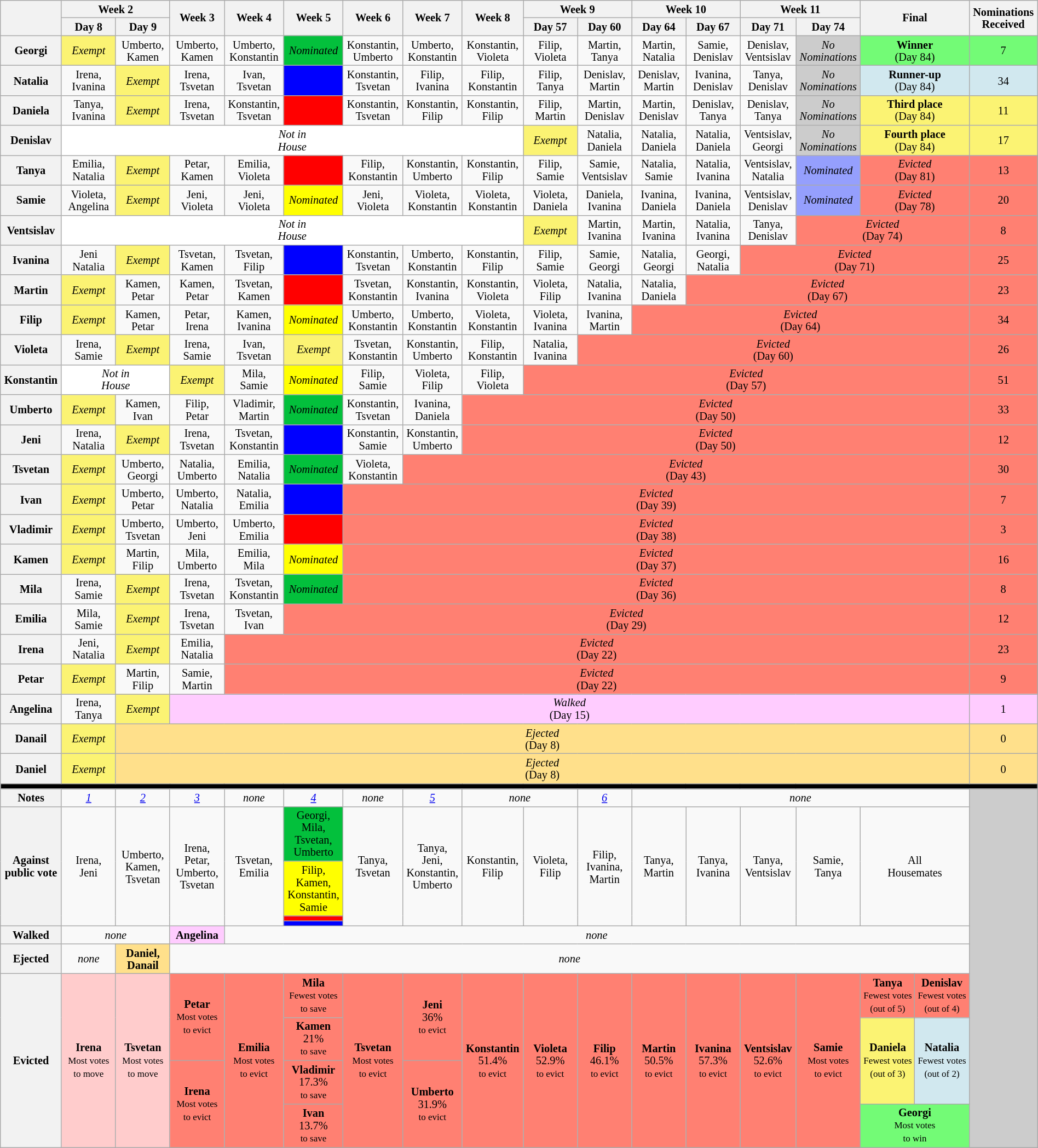<table class="wikitable" style="text-align:center; width:100%; font-size:85%; line-height:15px">
<tr>
<th rowspan="2" style="width:5%"></th>
<th colspan="2" style="width:10%">Week 2</th>
<th rowspan="2" style="width:5%">Week 3</th>
<th rowspan="2" style="width:5%">Week 4</th>
<th rowspan="2" style="width:5%">Week 5</th>
<th rowspan="2" style="width:5%">Week 6</th>
<th rowspan="2" style="width:5%">Week 7</th>
<th rowspan="2" style="width:5%">Week 8</th>
<th colspan="2" style="width:10%">Week 9</th>
<th colspan="2" style="width:10%">Week 10</th>
<th colspan="2" style="width:10%">Week 11</th>
<th colspan="2" rowspan="2" style="width:10%">Final</th>
<th rowspan="2" style="width:5%">Nominations<br>Received</th>
</tr>
<tr>
<th style="width:5%">Day 8</th>
<th style="width:5%">Day 9</th>
<th style="width:5%">Day 57</th>
<th style="width:5%">Day 60</th>
<th style="width:5%">Day 64</th>
<th style="width:5%">Day 67</th>
<th style="width:5%">Day 71</th>
<th style="width:5%">Day 74</th>
</tr>
<tr>
<th>Georgi</th>
<td style="background:#FBF373;"><em>Exempt</em></td>
<td>Umberto,<br>Kamen</td>
<td>Umberto,<br>Kamen</td>
<td>Umberto,<br>Konstantin</td>
<td bgcolor="#03C03C"><em>Nominated</em></td>
<td>Konstantin,<br>Umberto</td>
<td>Umberto,<br>Konstantin</td>
<td>Konstantin,<br>Violeta</td>
<td>Filip,<br>Violeta</td>
<td>Martin,<br>Tanya</td>
<td>Martin,<br>Natalia</td>
<td>Samie,<br>Denislav</td>
<td>Denislav,<br>Ventsislav</td>
<td style="background:#CCCCCC;"><em>No<br>Nominations</em></td>
<td colspan="2" style="background:#73FB76;"><strong>Winner</strong><br>(Day 84)</td>
<td style="background:#73FB76;">7</td>
</tr>
<tr>
<th>Natalia</th>
<td>Irena,<br>Ivanina</td>
<td style="background:#FBF373;"><em>Exempt</em></td>
<td>Irena,<br>Tsvetan</td>
<td>Ivan,<br>Tsvetan</td>
<td bgcolor="blue"></td>
<td>Konstantin,<br>Tsvetan</td>
<td>Filip,<br>Ivanina</td>
<td>Filip,<br>Konstantin</td>
<td>Filip,<br>Tanya</td>
<td>Denislav,<br>Martin</td>
<td>Denislav,<br>Martin</td>
<td>Ivanina,<br>Denislav</td>
<td>Tanya,<br>Denislav</td>
<td style="background:#CCCCCC;"><em>No<br>Nominations</em></td>
<td colspan="2" style="background:#D1E8EF;"><strong>Runner-up</strong><br>(Day 84)</td>
<td style="background:#D1E8EF;">34</td>
</tr>
<tr>
<th>Daniela</th>
<td>Tanya,<br>Ivanina</td>
<td style="background:#FBF373;"><em>Exempt</em></td>
<td>Irena,<br>Tsvetan</td>
<td>Konstantin,<br>Tsvetan</td>
<td bgcolor="red"></td>
<td>Konstantin,<br>Tsvetan</td>
<td>Konstantin,<br>Filip</td>
<td>Konstantin,<br>Filip</td>
<td>Filip,<br>Martin</td>
<td>Martin,<br>Denislav</td>
<td>Martin,<br>Denislav</td>
<td>Denislav,<br>Tanya</td>
<td>Denislav,<br>Tanya</td>
<td style="background:#CCCCCC;"><em>No<br>Nominations</em></td>
<td colspan="2" style="background:#FBF373;"><strong>Third place</strong><br>(Day 84)</td>
<td style="background:#FBF373;">11</td>
</tr>
<tr>
<th>Denislav</th>
<td colspan="8" style="background:#FFFFFF"><em>Not in<br>House</em></td>
<td style="background:#FBF373;"><em>Exempt</em></td>
<td>Natalia,<br>Daniela</td>
<td>Natalia,<br>Daniela</td>
<td>Natalia,<br>Daniela</td>
<td>Ventsislav,<br>Georgi</td>
<td style="background:#CCCCCC;"><em>No<br>Nominations</em></td>
<td colspan="2" style="background:#FBF373;"><strong>Fourth place</strong><br>(Day 84)</td>
<td style="background:#FBF373;">17</td>
</tr>
<tr>
<th>Tanya</th>
<td>Emilia,<br>Natalia</td>
<td style="background:#FBF373;"><em>Exempt</em></td>
<td>Petar,<br>Kamen</td>
<td>Emilia,<br>Violeta</td>
<td bgcolor="red"></td>
<td>Filip,<br>Konstantin</td>
<td>Konstantin,<br>Umberto</td>
<td>Konstantin,<br>Filip</td>
<td>Filip,<br>Samie</td>
<td>Samie,<br>Ventsislav</td>
<td>Natalia,<br>Samie</td>
<td>Natalia,<br>Ivanina</td>
<td>Ventsislav,<br>Natalia</td>
<td style="background:#959FFD;"><em>Nominated</em></td>
<td colspan="2" style="background:#FF8072;"><em>Evicted</em><br>(Day 81)</td>
<td style="background:#FF8072;">13</td>
</tr>
<tr>
<th>Samie</th>
<td>Violeta,<br>Angelina</td>
<td style="background:#FBF373;"><em>Exempt</em></td>
<td>Jeni,<br>Violeta</td>
<td>Jeni,<br>Violeta</td>
<td bgcolor="yellow"><em>Nominated</em></td>
<td>Jeni,<br>Violeta</td>
<td>Violeta,<br>Konstantin</td>
<td>Violeta,<br>Konstantin</td>
<td>Violeta,<br>Daniela</td>
<td>Daniela,<br>Ivanina</td>
<td>Ivanina,<br>Daniela</td>
<td>Ivanina,<br>Daniela</td>
<td>Ventsislav,<br>Denislav</td>
<td style="background:#959FFD;"><em>Nominated</em></td>
<td colspan="2" style="background:#FF8072;"><em>Evicted</em><br>(Day 78)</td>
<td style="background:#FF8072;">20</td>
</tr>
<tr>
<th>Ventsislav</th>
<td colspan="8" style="background:#FFFFFF"><em>Not in<br>House</em></td>
<td style="background:#FBF373;"><em>Exempt</em></td>
<td>Martin,<br>Ivanina</td>
<td>Martin,<br>Ivanina</td>
<td>Natalia,<br>Ivanina</td>
<td>Tanya,<br>Denislav</td>
<td colspan="3" style="background:#FF8072;"><em>Evicted</em><br>(Day 74)</td>
<td style="background:#FF8072;">8</td>
</tr>
<tr>
<th>Ivanina</th>
<td>Jeni<br>Natalia</td>
<td style="background:#FBF373;"><em>Exempt</em></td>
<td>Tsvetan,<br>Kamen</td>
<td>Tsvetan,<br>Filip</td>
<td bgcolor="blue"></td>
<td>Konstantin,<br>Tsvetan</td>
<td>Umberto,<br>Konstantin</td>
<td>Konstantin,<br>Filip</td>
<td>Filip,<br>Samie</td>
<td>Samie,<br>Georgi</td>
<td>Natalia,<br>Georgi</td>
<td>Georgi,<br>Natalia</td>
<td colspan="4" style="background:#FF8072;"><em>Evicted</em><br>(Day 71)</td>
<td style="background:#FF8072;">25</td>
</tr>
<tr>
<th>Martin</th>
<td style="background:#FBF373;"><em>Exempt</em></td>
<td>Kamen,<br>Petar</td>
<td>Kamen,<br>Petar</td>
<td>Tsvetan,<br>Kamen</td>
<td bgcolor="red"></td>
<td>Tsvetan,<br>Konstantin</td>
<td>Konstantin,<br>Ivanina</td>
<td>Konstantin,<br>Violeta</td>
<td>Violeta,<br>Filip</td>
<td>Natalia,<br>Ivanina</td>
<td>Natalia,<br>Daniela</td>
<td colspan="5" style="background:#FF8072;"><em>Evicted</em><br>(Day 67)</td>
<td style="background:#FF8072;">23</td>
</tr>
<tr>
<th>Filip</th>
<td style="background:#FBF373;"><em>Exempt</em></td>
<td>Kamen,<br>Petar</td>
<td>Petar,<br>Irena</td>
<td>Kamen,<br>Ivanina</td>
<td bgcolor="yellow"><em>Nominated</em></td>
<td>Umberto,<br>Konstantin</td>
<td>Umberto,<br>Konstantin</td>
<td>Violeta,<br>Konstantin</td>
<td>Violeta,<br>Ivanina</td>
<td>Ivanina,<br>Martin</td>
<td colspan="6" style="background:#FF8072;"><em>Evicted</em><br>(Day 64)</td>
<td style="background:#FF8072;">34</td>
</tr>
<tr>
<th>Violeta</th>
<td>Irena,<br>Samie</td>
<td style="background:#FBF373;"><em>Exempt</em></td>
<td>Irena,<br>Samie</td>
<td>Ivan,<br>Tsvetan</td>
<td style="background:#FBF373;"><em>Exempt</em></td>
<td>Tsvetan,<br>Konstantin</td>
<td>Konstantin,<br>Umberto</td>
<td>Filip,<br>Konstantin</td>
<td>Natalia,<br>Ivanina</td>
<td colspan="7" style="background:#FF8072;"><em>Evicted</em><br>(Day 60)</td>
<td style="background:#FF8072;">26</td>
</tr>
<tr>
<th>Konstantin</th>
<td colspan="2" style="background:#FFFFFF"><em>Not in<br>House</em></td>
<td style="background:#FBF373;"><em>Exempt</em></td>
<td>Mila,<br>Samie</td>
<td bgcolor="yellow"><em>Nominated</em></td>
<td>Filip,<br>Samie</td>
<td>Violeta,<br>Filip</td>
<td>Filip,<br>Violeta</td>
<td colspan="8" style="background:#FF8072;"><em>Evicted</em><br>(Day 57)</td>
<td style="background:#FF8072;">51</td>
</tr>
<tr>
<th>Umberto</th>
<td style="background:#FBF373;"><em>Exempt</em></td>
<td>Kamen,<br>Ivan</td>
<td>Filip,<br>Petar</td>
<td>Vladimir,<br>Martin</td>
<td bgcolor="#03C03C"><em>Nominated</em></td>
<td>Konstantin,<br>Tsvetan</td>
<td>Ivanina,<br>Daniela</td>
<td colspan="9" style="background:#FF8072;"><em>Evicted</em><br>(Day 50)</td>
<td style="background:#FF8072;">33</td>
</tr>
<tr>
<th>Jeni</th>
<td>Irena,<br>Natalia</td>
<td style="background:#FBF373;"><em>Exempt</em></td>
<td>Irena,<br>Tsvetan</td>
<td>Tsvetan,<br>Konstantin</td>
<td bgcolor="blue"></td>
<td>Konstantin,<br>Samie</td>
<td>Konstantin,<br>Umberto</td>
<td colspan="9" style="background:#FF8072;"><em>Evicted</em><br>(Day 50)</td>
<td style="background:#FF8072;">12</td>
</tr>
<tr>
<th>Tsvetan</th>
<td style="background:#FBF373;"><em>Exempt</em></td>
<td>Umberto,<br>Georgi</td>
<td>Natalia,<br>Umberto</td>
<td>Emilia,<br>Natalia</td>
<td bgcolor="#03C03C"><em>Nominated</em></td>
<td>Violeta,<br>Konstantin</td>
<td colspan="10" style="background:#FF8072;"><em>Evicted</em><br>(Day 43)</td>
<td style="background:#FF8072;">30</td>
</tr>
<tr>
<th>Ivan</th>
<td style="background:#FBF373;"><em>Exempt</em></td>
<td>Umberto,<br>Petar</td>
<td>Umberto,<br>Natalia</td>
<td>Natalia,<br>Emilia</td>
<td bgcolor="blue"></td>
<td colspan="11" style="background:#FF8072;"><em>Evicted</em><br>(Day 39)</td>
<td style="background:#FF8072;">7</td>
</tr>
<tr>
<th>Vladimir</th>
<td style="background:#FBF373;"><em>Exempt</em></td>
<td>Umberto,<br>Tsvetan</td>
<td>Umberto,<br>Jeni</td>
<td>Umberto,<br>Emilia</td>
<td bgcolor="red"></td>
<td colspan="11" style="background:#FF8072;"><em>Evicted</em><br>(Day 38)</td>
<td style="background:#FF8072;">3</td>
</tr>
<tr>
<th>Kamen</th>
<td style="background:#FBF373;"><em>Exempt</em></td>
<td>Martin,<br>Filip</td>
<td>Mila,<br>Umberto</td>
<td>Emilia,<br>Mila</td>
<td bgcolor="yellow"><em>Nominated</em></td>
<td colspan="11" style="background:#FF8072;"><em>Evicted</em><br>(Day 37)</td>
<td style="background:#FF8072;">16</td>
</tr>
<tr>
<th>Mila</th>
<td>Irena,<br>Samie</td>
<td style="background:#FBF373;"><em>Exempt</em></td>
<td>Irena,<br>Tsvetan</td>
<td>Tsvetan,<br>Konstantin</td>
<td bgcolor="#03C03C"><em>Nominated</em></td>
<td colspan="11" style="background:#FF8072;"><em>Evicted</em><br>(Day 36)</td>
<td style="background:#FF8072;">8</td>
</tr>
<tr>
<th>Emilia</th>
<td>Mila,<br>Samie</td>
<td style="background:#FBF373;"><em>Exempt</em></td>
<td>Irena,<br>Tsvetan</td>
<td>Tsvetan,<br>Ivan</td>
<td colspan="12" style="background:#FF8072;"><em>Evicted</em><br>(Day 29)</td>
<td style="background:#FF8072;">12</td>
</tr>
<tr>
<th>Irena</th>
<td>Jeni,<br>Natalia</td>
<td style="background:#FBF373;"><em>Exempt</em></td>
<td>Emilia,<br>Natalia</td>
<td colspan="13" style="background:#FF8072;"><em>Evicted</em><br>(Day 22)</td>
<td style="background:#FF8072;">23</td>
</tr>
<tr>
<th>Petar</th>
<td style="background:#FBF373;"><em>Exempt</em></td>
<td>Martin,<br>Filip</td>
<td>Samie,<br>Martin</td>
<td colspan="13" style="background:#FF8072;"><em>Evicted</em><br>(Day 22)</td>
<td style="background:#FF8072;">9</td>
</tr>
<tr>
<th>Angelina</th>
<td>Irena,<br>Tanya</td>
<td style="background:#FBF373;"><em>Exempt</em></td>
<td colspan="14" style="background:#fcf;"><em>Walked</em><br>(Day 15)</td>
<td style="background:#fcf;">1</td>
</tr>
<tr>
<th>Danail</th>
<td style="background:#FBF373;"><em>Exempt</em></td>
<td colspan="15" style="background:#FFE08B;"><em>Ejected</em><br>(Day 8)</td>
<td style="background:#FFE08B;">0</td>
</tr>
<tr>
<th>Daniel</th>
<td style="background:#FBF373;"><em>Exempt</em></td>
<td colspan="15" style="background:#FFE08B;"><em>Ejected</em><br>(Day 8)</td>
<td style="background:#FFE08B;">0</td>
</tr>
<tr>
<th colspan="18" style="background:#000;"></th>
</tr>
<tr>
<th>Notes</th>
<td><em><a href='#'>1</a></em></td>
<td><em><a href='#'>2</a></em></td>
<td><em><a href='#'>3</a></em></td>
<td><em>none</em></td>
<td><em><a href='#'>4</a></em></td>
<td><em>none</em></td>
<td><em><a href='#'>5</a></em></td>
<td colspan="2"><em>none</em></td>
<td><em><a href='#'>6</a></em></td>
<td colspan="6"><em>none</em></td>
<td rowspan="11" style="background:#CCC"></td>
</tr>
<tr>
<th rowspan="4">Against<br>public vote</th>
<td rowspan="4">Irena,<br>Jeni</td>
<td rowspan="4">Umberto,<br>Kamen,<br>Tsvetan</td>
<td rowspan="4">Irena,<br>Petar,<br>Umberto,<br>Tsvetan</td>
<td rowspan="4">Tsvetan,<br>Emilia</td>
<td style="background:#03C03C">Georgi,<br>Mila,<br>Tsvetan,<br>Umberto</td>
<td rowspan="4">Tanya,<br>Tsvetan</td>
<td rowspan="4">Tanya,<br>Jeni,<br>Konstantin,<br>Umberto</td>
<td rowspan="4">Konstantin,<br>Filip</td>
<td rowspan="4">Violeta,<br>Filip</td>
<td rowspan="4">Filip,<br>Ivanina,<br>Martin</td>
<td rowspan="4">Tanya,<br>Martin</td>
<td rowspan="4">Tanya,<br>Ivanina</td>
<td rowspan="4">Tanya,<br>Ventsislav</td>
<td rowspan="4">Samie,<br>Tanya</td>
<td colspan=2 rowspan="4">All<br>Housemates</td>
</tr>
<tr>
<td style="background:yellow">Filip,<br>Kamen,<br>Konstantin,<br>Samie</td>
</tr>
<tr>
<td style="background:red"></td>
</tr>
<tr>
<td style="background:blue"></td>
</tr>
<tr>
<th>Walked</th>
<td colspan="2"><em>none</em></td>
<td style="background:#fcf;"><strong>Angelina</strong></td>
<td colspan="13"><em>none</em></td>
</tr>
<tr>
<th>Ejected</th>
<td><em>none</em></td>
<td style="background:#FFE08B;"><strong>Daniel,<br>Danail</strong></td>
<td colspan="14"><em>none</em></td>
</tr>
<tr>
<th rowspan="4">Evicted</th>
<td rowspan="4" style="background:#FCC"><strong>Irena</strong><br><small>Most votes<br>to move</small></td>
<td rowspan="4" style="background:#FCC"><strong>Tsvetan</strong><br><small>Most votes<br>to move</small></td>
<td rowspan="2" style="background:#FF8072"><strong>Petar</strong><br><small>Most votes<br>to evict</small></td>
<td rowspan="4" style="background:#FF8072"><strong>Emilia</strong><br><small>Most votes<br>to evict</small></td>
<td style="background:#FF8072"><strong>Mila</strong><br><small>Fewest votes<br>to save</small></td>
<td rowspan="4" style="background:#FF8072"><strong>Tsvetan</strong><br><small>Most votes<br>to evict</small></td>
<td rowspan="2" style="background:#FF8072"><strong>Jeni</strong><br>36%<br><small>to evict</small></td>
<td rowspan="4" style="background:#FF8072"><strong>Konstantin</strong><br>51.4%<br><small>to evict</small></td>
<td rowspan="4" style="background:#FF8072"><strong>Violeta</strong><br>52.9%<br><small>to evict</small></td>
<td rowspan="4" style="background:#FF8072"><strong>Filip</strong><br>46.1%<br><small>to evict</small></td>
<td rowspan="4" style="background:#FF8072"><strong>Martin</strong><br>50.5%<br><small>to evict</small></td>
<td rowspan="4" style="background:#FF8072"><strong>Ivanina</strong><br>57.3%<br><small>to evict</small></td>
<td rowspan="4" style="background:#FF8072"><strong>Ventsislav</strong><br>52.6%<br><small>to evict</small></td>
<td rowspan="4" style="background:#FF8072"><strong>Samie</strong><br><small>Most votes<br>to evict</small></td>
<td style="background:#FF8072"><strong>Tanya</strong><br><small>Fewest votes<br>(out of 5)</small></td>
<td style="background:#FF8072"><strong>Denislav</strong><br><small>Fewest votes<br>(out of 4)</small></td>
</tr>
<tr>
<td style="background:#FF8072"><strong>Kamen</strong><br>21%<br><small>to save</small></td>
<td rowspan="2" style="background:#FBF373"><strong>Daniela</strong><br><small>Fewest votes<br>(out of 3)</small></td>
<td rowspan="2" style="background:#D1E8EF"><strong>Natalia</strong><br><small>Fewest votes<br>(out of 2)</small></td>
</tr>
<tr>
<td rowspan="2" style="background:#FF8072"><strong>Irena</strong><br><small>Most votes<br>to evict</small></td>
<td style="background:#FF8072"><strong>Vladimir</strong><br>17.3%<br><small>to save</small></td>
<td rowspan="2" style="background:#FF8072"><strong>Umberto</strong><br>31.9%<br><small>to evict</small></td>
</tr>
<tr>
<td style="background:#FF8072"><strong>Ivan</strong><br>13.7%<br><small>to save</small></td>
<td colspan="2" style="background:#73FB76"><strong>Georgi</strong><br><small>Most votes<br>to win</small></td>
</tr>
</table>
